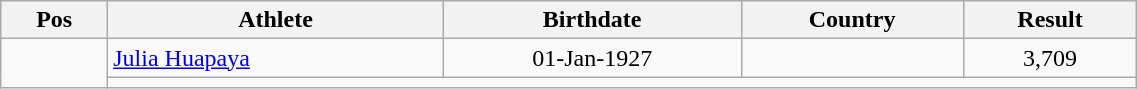<table class="wikitable"  style="text-align:center; width:60%;">
<tr>
<th>Pos</th>
<th>Athlete</th>
<th>Birthdate</th>
<th>Country</th>
<th>Result</th>
</tr>
<tr>
<td align=center rowspan=2></td>
<td align=left><a href='#'>Julia Huapaya</a></td>
<td>01-Jan-1927</td>
<td align=left></td>
<td>3,709</td>
</tr>
<tr>
<td colspan=4></td>
</tr>
</table>
